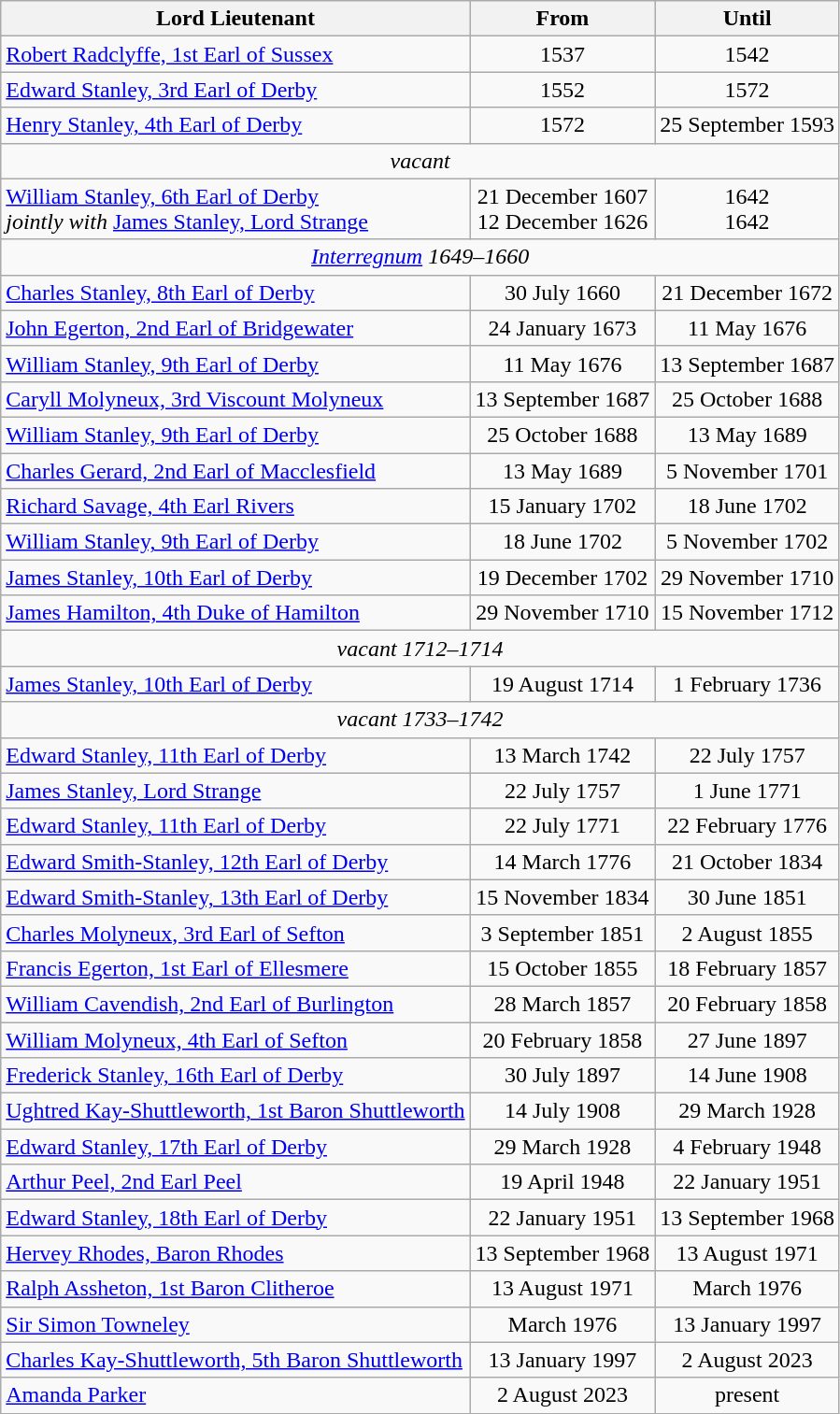<table class="wikitable">
<tr>
<th>Lord Lieutenant</th>
<th>From</th>
<th>Until</th>
</tr>
<tr>
<td><a href='#'>Robert Radclyffe, 1st Earl of Sussex</a></td>
<td align=center>1537</td>
<td align=center>1542</td>
</tr>
<tr>
<td><a href='#'>Edward Stanley, 3rd Earl of Derby</a></td>
<td align=center>1552</td>
<td align=center>1572</td>
</tr>
<tr>
<td><a href='#'>Henry Stanley, 4th Earl of Derby</a></td>
<td align=center>1572</td>
<td align=center>25 September 1593</td>
</tr>
<tr>
<td colspan="3" align=center><em>vacant</em></td>
</tr>
<tr>
<td><a href='#'>William Stanley, 6th Earl of Derby</a><br> <em>jointly with</em> <a href='#'>James Stanley, Lord Strange</a></td>
<td align=center>21 December 1607 <br>12 December 1626</td>
<td align=center>1642 <br>1642</td>
</tr>
<tr>
<td colspan="3" align=center><em><a href='#'>Interregnum</a> 1649–1660</em></td>
</tr>
<tr>
<td><a href='#'>Charles Stanley, 8th Earl of Derby</a></td>
<td align=center>30 July 1660</td>
<td align=center>21 December 1672</td>
</tr>
<tr>
<td><a href='#'>John Egerton, 2nd Earl of Bridgewater</a></td>
<td align=center>24 January 1673</td>
<td align=center>11 May 1676</td>
</tr>
<tr>
<td><a href='#'>William Stanley, 9th Earl of Derby</a></td>
<td align=center>11 May 1676</td>
<td align=center>13 September 1687</td>
</tr>
<tr>
<td><a href='#'>Caryll Molyneux, 3rd Viscount Molyneux</a></td>
<td align=center>13 September 1687</td>
<td align=center>25 October 1688</td>
</tr>
<tr>
<td><a href='#'>William Stanley, 9th Earl of Derby</a></td>
<td align=center>25 October 1688</td>
<td align=center>13 May 1689</td>
</tr>
<tr>
<td><a href='#'>Charles Gerard, 2nd Earl of Macclesfield</a></td>
<td align=center>13 May 1689</td>
<td align=center>5 November 1701</td>
</tr>
<tr>
<td><a href='#'>Richard Savage, 4th Earl Rivers</a></td>
<td align=center>15 January 1702</td>
<td align=center>18 June 1702</td>
</tr>
<tr>
<td><a href='#'>William Stanley, 9th Earl of Derby</a></td>
<td align=center>18 June 1702</td>
<td align=center>5 November 1702</td>
</tr>
<tr>
<td><a href='#'>James Stanley, 10th Earl of Derby</a></td>
<td align=center>19 December 1702</td>
<td align=center>29 November 1710</td>
</tr>
<tr>
<td><a href='#'>James Hamilton, 4th Duke of Hamilton</a></td>
<td align=center>29 November 1710</td>
<td align=center>15 November 1712</td>
</tr>
<tr>
<td colspan="3" align=center><em>vacant 1712–1714</em></td>
</tr>
<tr>
<td><a href='#'>James Stanley, 10th Earl of Derby</a></td>
<td align=center>19 August 1714</td>
<td align=center>1 February 1736</td>
</tr>
<tr>
<td colspan="3" align=center><em>vacant 1733–1742</em></td>
</tr>
<tr>
<td><a href='#'>Edward Stanley, 11th Earl of Derby</a></td>
<td align=center>13 March 1742</td>
<td align=center>22 July 1757</td>
</tr>
<tr>
<td><a href='#'>James Stanley, Lord Strange</a></td>
<td align=center>22 July 1757</td>
<td align=center>1 June 1771</td>
</tr>
<tr>
<td><a href='#'>Edward Stanley, 11th Earl of Derby</a></td>
<td align=center>22 July 1771</td>
<td align=center>22 February 1776</td>
</tr>
<tr>
<td><a href='#'>Edward Smith-Stanley, 12th Earl of Derby</a></td>
<td align=center>14 March 1776</td>
<td align=center>21 October 1834</td>
</tr>
<tr>
<td><a href='#'>Edward Smith-Stanley, 13th Earl of Derby</a></td>
<td align=center>15 November 1834</td>
<td align=center>30 June 1851</td>
</tr>
<tr>
<td><a href='#'>Charles Molyneux, 3rd Earl of Sefton</a></td>
<td align=center>3 September 1851</td>
<td align=center>2 August 1855</td>
</tr>
<tr>
<td><a href='#'>Francis Egerton, 1st Earl of Ellesmere</a></td>
<td align=center>15 October 1855</td>
<td align=center>18 February 1857</td>
</tr>
<tr>
<td><a href='#'>William Cavendish, 2nd Earl of Burlington</a></td>
<td align=center>28 March 1857</td>
<td align=center>20 February 1858</td>
</tr>
<tr>
<td><a href='#'>William Molyneux, 4th Earl of Sefton</a></td>
<td align=center>20 February 1858</td>
<td align=center>27 June 1897</td>
</tr>
<tr>
<td><a href='#'>Frederick Stanley, 16th Earl of Derby</a></td>
<td align=center>30 July 1897</td>
<td align=center>14 June 1908</td>
</tr>
<tr>
<td><a href='#'>Ughtred Kay-Shuttleworth, 1st Baron Shuttleworth</a></td>
<td align=center>14 July 1908</td>
<td align=center>29 March 1928</td>
</tr>
<tr>
<td><a href='#'>Edward Stanley, 17th Earl of Derby</a></td>
<td align=center>29 March 1928</td>
<td align=center>4 February 1948</td>
</tr>
<tr>
<td><a href='#'>Arthur Peel, 2nd Earl Peel</a></td>
<td align=center>19 April 1948</td>
<td align=center>22 January 1951</td>
</tr>
<tr>
<td><a href='#'>Edward Stanley, 18th Earl of Derby</a></td>
<td align=center>22 January 1951</td>
<td align=center>13 September 1968</td>
</tr>
<tr>
<td><a href='#'>Hervey Rhodes, Baron Rhodes</a></td>
<td align=center>13 September 1968</td>
<td align=center>13 August 1971</td>
</tr>
<tr>
<td><a href='#'>Ralph Assheton, 1st Baron Clitheroe</a></td>
<td align=center>13 August 1971</td>
<td align=center>March 1976</td>
</tr>
<tr>
<td><a href='#'>Sir Simon Towneley</a></td>
<td align=center>March 1976</td>
<td align=center>13 January 1997</td>
</tr>
<tr>
<td><a href='#'>Charles Kay-Shuttleworth, 5th Baron Shuttleworth</a></td>
<td align=center>13 January 1997</td>
<td align=center>2 August 2023</td>
</tr>
<tr>
<td><a href='#'>Amanda Parker</a></td>
<td align=center>2 August 2023</td>
<td align=center>present</td>
</tr>
</table>
